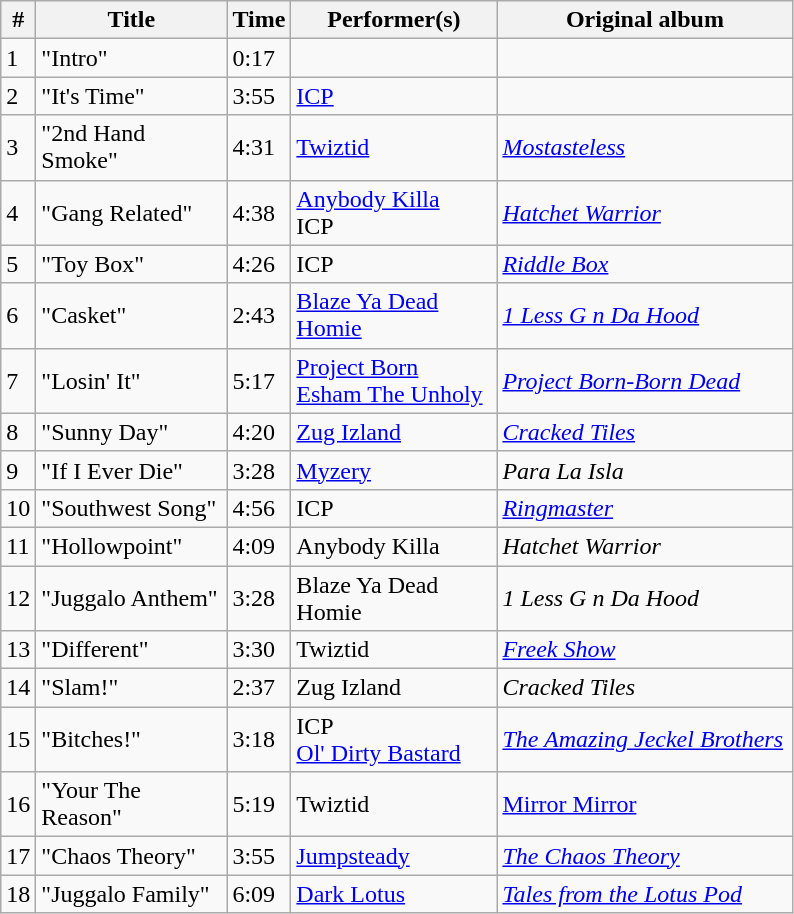<table class="wikitable">
<tr>
<th align="center" width="10">#</th>
<th align="center" width="120">Title</th>
<th align="center" width="20">Time</th>
<th align="center" width="130">Performer(s)</th>
<th align="center" width="190">Original album</th>
</tr>
<tr>
<td>1</td>
<td>"Intro"</td>
<td>0:17</td>
<td></td>
<td></td>
</tr>
<tr>
<td>2</td>
<td>"It's Time"</td>
<td>3:55</td>
<td><a href='#'>ICP</a></td>
<td></td>
</tr>
<tr>
<td>3</td>
<td>"2nd Hand Smoke"</td>
<td>4:31</td>
<td><a href='#'>Twiztid</a></td>
<td><em><a href='#'>Mostasteless</a></em></td>
</tr>
<tr>
<td>4</td>
<td>"Gang Related"</td>
<td>4:38</td>
<td><a href='#'>Anybody Killa</a><br>ICP</td>
<td><em><a href='#'>Hatchet Warrior</a></em></td>
</tr>
<tr>
<td>5</td>
<td>"Toy Box"</td>
<td>4:26</td>
<td>ICP</td>
<td><em><a href='#'>Riddle Box</a></em></td>
</tr>
<tr>
<td>6</td>
<td>"Casket"</td>
<td>2:43</td>
<td><a href='#'>Blaze Ya Dead Homie</a></td>
<td><em><a href='#'>1 Less G n Da Hood</a></em></td>
</tr>
<tr>
<td>7</td>
<td>"Losin' It"</td>
<td>5:17</td>
<td><a href='#'>Project Born</a><br><a href='#'>Esham The Unholy</a></td>
<td><em><a href='#'>Project Born-Born Dead</a></em></td>
</tr>
<tr>
<td>8</td>
<td>"Sunny Day"</td>
<td>4:20</td>
<td><a href='#'>Zug Izland</a></td>
<td><em><a href='#'>Cracked Tiles</a></em></td>
</tr>
<tr>
<td>9</td>
<td>"If I Ever Die"</td>
<td>3:28</td>
<td><a href='#'>Myzery</a></td>
<td><em>Para La Isla</em></td>
</tr>
<tr>
<td>10</td>
<td>"Southwest Song"</td>
<td>4:56</td>
<td>ICP</td>
<td><em><a href='#'>Ringmaster</a></em></td>
</tr>
<tr>
<td>11</td>
<td>"Hollowpoint"</td>
<td>4:09</td>
<td>Anybody Killa</td>
<td><em>Hatchet Warrior</em></td>
</tr>
<tr>
<td>12</td>
<td>"Juggalo Anthem"</td>
<td>3:28</td>
<td>Blaze Ya Dead Homie</td>
<td><em>1 Less G n Da Hood</em></td>
</tr>
<tr>
<td>13</td>
<td>"Different"</td>
<td>3:30</td>
<td>Twiztid</td>
<td><em><a href='#'>Freek Show</a></em></td>
</tr>
<tr>
<td>14</td>
<td>"Slam!"</td>
<td>2:37</td>
<td>Zug Izland</td>
<td><em>Cracked Tiles</em></td>
</tr>
<tr>
<td>15</td>
<td>"Bitches!"</td>
<td>3:18</td>
<td>ICP<br><a href='#'>Ol' Dirty Bastard</a></td>
<td><em><a href='#'>The Amazing Jeckel Brothers</a></em></td>
</tr>
<tr>
<td>16</td>
<td>"Your The Reason"</td>
<td>5:19</td>
<td>Twiztid</td>
<td><a href='#'>Mirror Mirror</a></td>
</tr>
<tr>
<td>17</td>
<td>"Chaos Theory"</td>
<td>3:55</td>
<td><a href='#'>Jumpsteady</a></td>
<td><em><a href='#'>The Chaos Theory</a></em></td>
</tr>
<tr>
<td>18</td>
<td>"Juggalo Family"</td>
<td>6:09</td>
<td><a href='#'>Dark Lotus</a></td>
<td><em><a href='#'>Tales from the Lotus Pod</a></em></td>
</tr>
</table>
